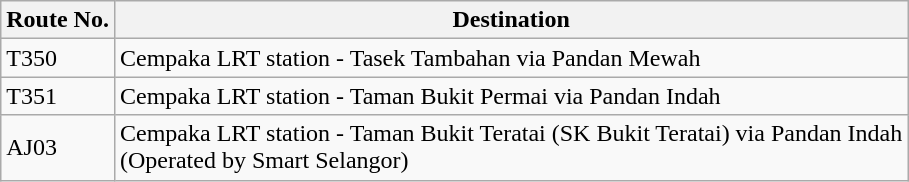<table class="wikitable">
<tr>
<th>Route No.</th>
<th>Destination</th>
</tr>
<tr>
<td>T350</td>
<td>Cempaka LRT station - Tasek Tambahan via Pandan Mewah</td>
</tr>
<tr>
<td>T351</td>
<td>Cempaka LRT station - Taman Bukit Permai via Pandan Indah</td>
</tr>
<tr>
<td>AJ03</td>
<td>Cempaka LRT station - Taman Bukit Teratai (SK Bukit Teratai) via Pandan Indah<br>(Operated by Smart Selangor)</td>
</tr>
</table>
